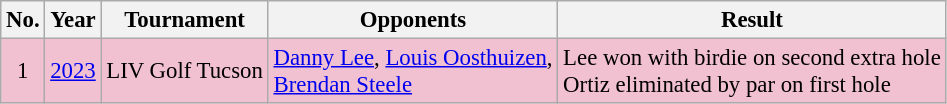<table class="wikitable" style="font-size:95%;">
<tr>
<th>No.</th>
<th>Year</th>
<th>Tournament</th>
<th>Opponents</th>
<th>Result</th>
</tr>
<tr style="background:#F2C1D1;">
<td align=center>1</td>
<td><a href='#'>2023</a></td>
<td>LIV Golf Tucson</td>
<td> <a href='#'>Danny Lee</a>,  <a href='#'>Louis Oosthuizen</a>,<br> <a href='#'>Brendan Steele</a></td>
<td>Lee won with birdie on second extra hole<br>Ortiz eliminated by par on first hole</td>
</tr>
</table>
